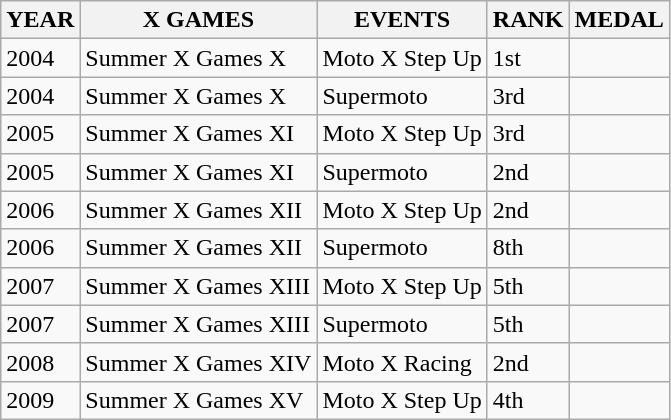<table class="wikitable">
<tr>
<th>YEAR</th>
<th>X GAMES</th>
<th>EVENTS</th>
<th>RANK</th>
<th>MEDAL</th>
</tr>
<tr>
<td>2004</td>
<td>Summer X Games X</td>
<td>Moto X Step Up</td>
<td>1st</td>
<td></td>
</tr>
<tr>
<td>2004</td>
<td>Summer X Games X</td>
<td>Supermoto</td>
<td>3rd</td>
<td></td>
</tr>
<tr>
<td>2005</td>
<td>Summer X Games XI</td>
<td>Moto X Step Up</td>
<td>3rd</td>
<td></td>
</tr>
<tr>
<td>2005</td>
<td>Summer X Games XI</td>
<td>Supermoto</td>
<td>2nd</td>
<td></td>
</tr>
<tr>
<td>2006</td>
<td>Summer X Games XII</td>
<td>Moto X Step Up</td>
<td>2nd</td>
<td></td>
</tr>
<tr>
<td>2006</td>
<td>Summer X Games XII</td>
<td>Supermoto</td>
<td>8th</td>
<td></td>
</tr>
<tr>
<td>2007</td>
<td>Summer X Games XIII</td>
<td>Moto X Step Up</td>
<td>5th</td>
<td></td>
</tr>
<tr>
<td>2007</td>
<td>Summer X Games XIII</td>
<td>Supermoto</td>
<td>5th</td>
<td></td>
</tr>
<tr>
<td>2008</td>
<td>Summer X Games XIV</td>
<td>Moto X Racing</td>
<td>2nd</td>
<td></td>
</tr>
<tr>
<td>2009</td>
<td>Summer X Games XV</td>
<td>Moto X Step Up</td>
<td>4th</td>
<td></td>
</tr>
</table>
